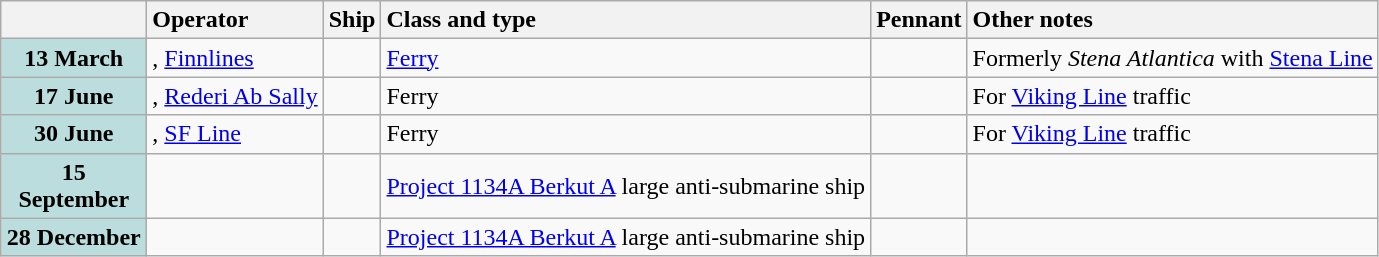<table class="wikitable">
<tr>
<th width="90"></th>
<th style="text-align: left;">Operator</th>
<th style="text-align: left;">Ship</th>
<th style="text-align: left;">Class and type</th>
<th style="text-align: left;">Pennant</th>
<th style="text-align: left;">Other notes</th>
</tr>
<tr>
<th style="background: #bbdddd;">13 March</th>
<td>, <a href='#'>Finnlines</a></td>
<td><strong></strong></td>
<td><a href='#'>Ferry</a></td>
<td></td>
<td>Formerly <em>Stena Atlantica</em> with <a href='#'>Stena Line</a></td>
</tr>
<tr>
<th style="background: #bbdddd;">17 June</th>
<td>, <a href='#'>Rederi Ab Sally</a></td>
<td><strong></strong></td>
<td>Ferry</td>
<td></td>
<td>For <a href='#'>Viking Line</a> traffic</td>
</tr>
<tr>
<th style="background: #bbdddd;">30 June</th>
<td>, <a href='#'>SF Line</a></td>
<td><strong></strong></td>
<td>Ferry</td>
<td></td>
<td>For <a href='#'>Viking Line</a> traffic</td>
</tr>
<tr>
<th style="background: #bbdddd;">15 September</th>
<td></td>
<td><strong></strong></td>
<td><a href='#'>Project 1134A Berkut A</a> large anti-submarine ship</td>
<td></td>
<td></td>
</tr>
<tr>
<th style="background: #bbdddd;">28 December</th>
<td></td>
<td><strong></strong></td>
<td><a href='#'>Project 1134A Berkut A</a> large anti-submarine ship</td>
<td></td>
<td></td>
</tr>
</table>
